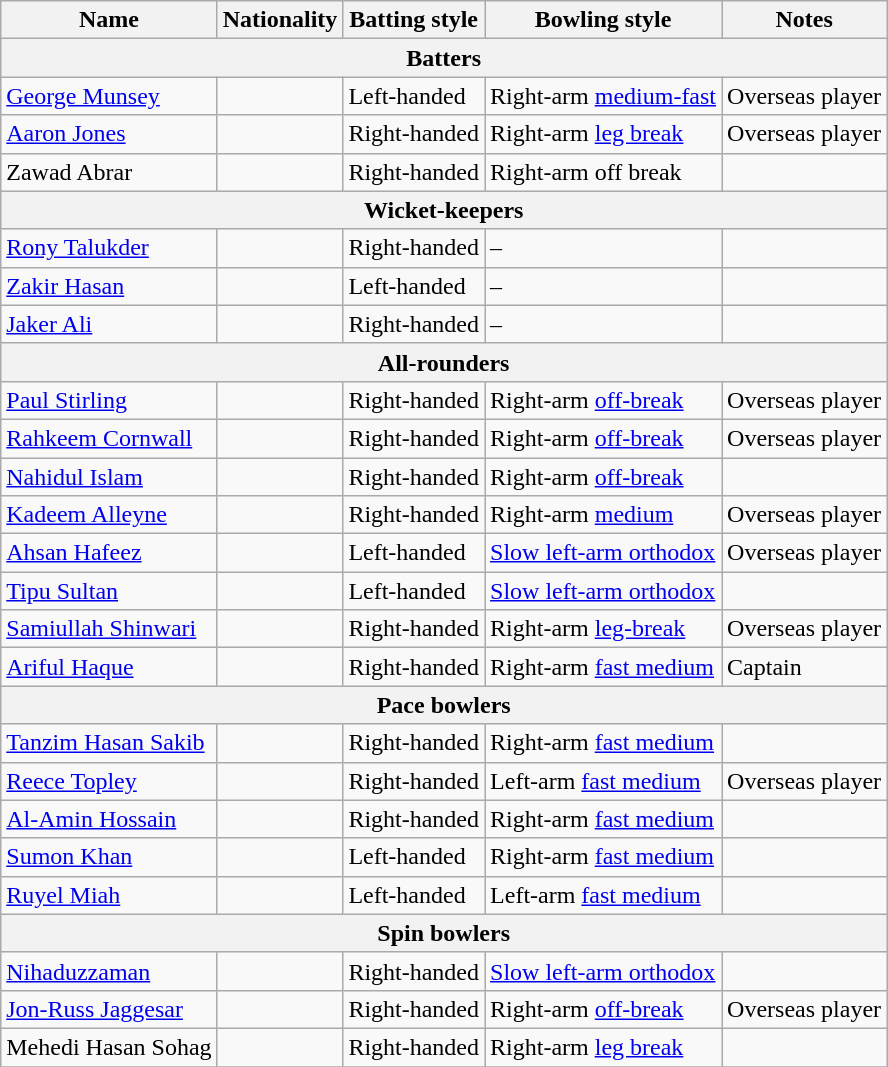<table class="wikitable">
<tr>
<th>Name</th>
<th>Nationality</th>
<th>Batting style</th>
<th>Bowling style</th>
<th>Notes</th>
</tr>
<tr>
<th colspan="5">Batters</th>
</tr>
<tr>
<td><a href='#'>George Munsey</a></td>
<td></td>
<td>Left-handed</td>
<td>Right-arm <a href='#'>medium-fast</a></td>
<td>Overseas player</td>
</tr>
<tr>
<td><a href='#'>Aaron Jones</a></td>
<td></td>
<td>Right-handed</td>
<td>Right-arm <a href='#'>leg break</a></td>
<td>Overseas player</td>
</tr>
<tr>
<td>Zawad Abrar</td>
<td></td>
<td>Right-handed</td>
<td>Right-arm off break</td>
<td></td>
</tr>
<tr>
<th colspan="5">Wicket-keepers</th>
</tr>
<tr>
<td><a href='#'>Rony Talukder</a></td>
<td></td>
<td>Right-handed</td>
<td>–</td>
</tr>
<tr>
<td><a href='#'>Zakir Hasan</a></td>
<td></td>
<td>Left-handed</td>
<td>–</td>
<td></td>
</tr>
<tr>
<td><a href='#'>Jaker Ali</a></td>
<td></td>
<td>Right-handed</td>
<td>–</td>
<td></td>
</tr>
<tr>
<th colspan="5">All-rounders</th>
</tr>
<tr>
<td><a href='#'>Paul Stirling</a></td>
<td></td>
<td>Right-handed</td>
<td>Right-arm <a href='#'>off-break</a></td>
<td>Overseas player</td>
</tr>
<tr>
<td><a href='#'>Rahkeem Cornwall</a></td>
<td></td>
<td>Right-handed</td>
<td>Right-arm <a href='#'>off-break</a></td>
<td>Overseas player</td>
</tr>
<tr>
<td><a href='#'>Nahidul Islam</a></td>
<td></td>
<td>Right-handed</td>
<td>Right-arm <a href='#'>off-break</a></td>
<td></td>
</tr>
<tr>
<td><a href='#'>Kadeem Alleyne</a></td>
<td></td>
<td>Right-handed</td>
<td>Right-arm <a href='#'>medium</a></td>
<td>Overseas player</td>
</tr>
<tr>
<td><a href='#'>Ahsan Hafeez</a></td>
<td></td>
<td>Left-handed</td>
<td><a href='#'>Slow left-arm orthodox</a></td>
<td>Overseas player</td>
</tr>
<tr>
<td><a href='#'>Tipu Sultan</a></td>
<td></td>
<td>Left-handed</td>
<td><a href='#'>Slow left-arm orthodox</a></td>
<td></td>
</tr>
<tr>
<td><a href='#'>Samiullah Shinwari</a></td>
<td></td>
<td>Right-handed</td>
<td>Right-arm <a href='#'>leg-break</a></td>
<td>Overseas player</td>
</tr>
<tr>
<td><a href='#'>Ariful Haque</a></td>
<td></td>
<td>Right-handed</td>
<td>Right-arm <a href='#'>fast medium</a></td>
<td>Captain</td>
</tr>
<tr>
<th colspan="5">Pace bowlers</th>
</tr>
<tr>
<td><a href='#'>Tanzim Hasan Sakib</a></td>
<td></td>
<td>Right-handed</td>
<td>Right-arm <a href='#'>fast medium</a></td>
<td></td>
</tr>
<tr>
<td><a href='#'>Reece Topley</a></td>
<td></td>
<td>Right-handed</td>
<td>Left-arm <a href='#'>fast medium</a></td>
<td>Overseas player</td>
</tr>
<tr>
<td><a href='#'>Al-Amin Hossain</a></td>
<td></td>
<td>Right-handed</td>
<td>Right-arm <a href='#'>fast medium</a></td>
<td></td>
</tr>
<tr>
<td><a href='#'>Sumon Khan</a></td>
<td></td>
<td>Left-handed</td>
<td>Right-arm <a href='#'>fast medium</a></td>
<td></td>
</tr>
<tr>
<td><a href='#'>Ruyel Miah</a></td>
<td></td>
<td>Left-handed</td>
<td>Left-arm <a href='#'>fast medium</a></td>
<td></td>
</tr>
<tr>
<th colspan="5">Spin bowlers</th>
</tr>
<tr>
<td><a href='#'>Nihaduzzaman</a></td>
<td></td>
<td>Right-handed</td>
<td><a href='#'>Slow left-arm orthodox</a></td>
<td></td>
</tr>
<tr>
<td><a href='#'>Jon-Russ Jaggesar</a></td>
<td></td>
<td>Right-handed</td>
<td>Right-arm <a href='#'>off-break</a></td>
<td>Overseas player</td>
</tr>
<tr>
<td>Mehedi Hasan Sohag</td>
<td></td>
<td>Right-handed</td>
<td>Right-arm <a href='#'>leg break</a></td>
<td></td>
</tr>
<tr>
</tr>
</table>
